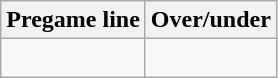<table class="wikitable" style="margin-right: auto; margin-right: auto; border: none;">
<tr align="center">
<th style=>Pregame line</th>
<th style=>Over/under</th>
</tr>
<tr align="center">
<td></td>
<td> </td>
</tr>
</table>
